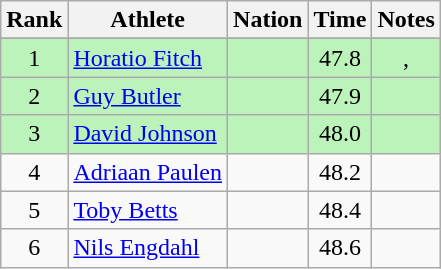<table class="wikitable sortable" style="text-align:center">
<tr>
<th>Rank</th>
<th>Athlete</th>
<th>Nation</th>
<th>Time</th>
<th>Notes</th>
</tr>
<tr>
</tr>
<tr bgcolor=bbf3bb>
<td>1</td>
<td align=left><a href='#'>Horatio Fitch</a></td>
<td align=left></td>
<td>47.8</td>
<td>, </td>
</tr>
<tr bgcolor=bbf3bb>
<td>2</td>
<td align=left><a href='#'>Guy Butler</a></td>
<td align=left></td>
<td>47.9</td>
<td></td>
</tr>
<tr bgcolor=bbf3bb>
<td>3</td>
<td align=left><a href='#'>David Johnson</a></td>
<td align=left></td>
<td>48.0</td>
<td></td>
</tr>
<tr>
<td>4</td>
<td align=left><a href='#'>Adriaan Paulen</a></td>
<td align=left></td>
<td>48.2</td>
<td></td>
</tr>
<tr>
<td>5</td>
<td align=left><a href='#'>Toby Betts</a></td>
<td align=left></td>
<td>48.4</td>
<td></td>
</tr>
<tr>
<td>6</td>
<td align=left><a href='#'>Nils Engdahl</a></td>
<td align=left></td>
<td>48.6</td>
<td></td>
</tr>
</table>
